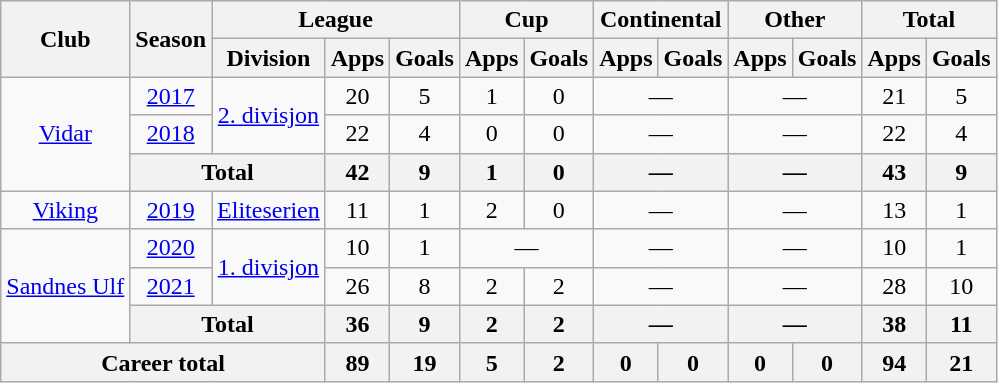<table class="wikitable" style="text-align: center;">
<tr>
<th rowspan="2">Club</th>
<th rowspan="2">Season</th>
<th colspan="3">League</th>
<th colspan="2">Cup</th>
<th colspan="2">Continental</th>
<th colspan="2">Other</th>
<th colspan="2">Total</th>
</tr>
<tr>
<th>Division</th>
<th>Apps</th>
<th>Goals</th>
<th>Apps</th>
<th>Goals</th>
<th>Apps</th>
<th>Goals</th>
<th>Apps</th>
<th>Goals</th>
<th>Apps</th>
<th>Goals</th>
</tr>
<tr>
<td rowspan="3"><a href='#'>Vidar</a></td>
<td><a href='#'>2017</a></td>
<td rowspan="2"><a href='#'>2. divisjon</a></td>
<td>20</td>
<td>5</td>
<td>1</td>
<td>0</td>
<td colspan="2">—</td>
<td colspan="2">—</td>
<td>21</td>
<td>5</td>
</tr>
<tr>
<td><a href='#'>2018</a></td>
<td>22</td>
<td>4</td>
<td>0</td>
<td>0</td>
<td colspan="2">—</td>
<td colspan="2">—</td>
<td>22</td>
<td>4</td>
</tr>
<tr>
<th colspan="2">Total</th>
<th>42</th>
<th>9</th>
<th>1</th>
<th>0</th>
<th colspan="2">—</th>
<th colspan="2">—</th>
<th>43</th>
<th>9</th>
</tr>
<tr>
<td><a href='#'>Viking</a></td>
<td><a href='#'>2019</a></td>
<td><a href='#'>Eliteserien</a></td>
<td>11</td>
<td>1</td>
<td>2</td>
<td>0</td>
<td colspan="2">—</td>
<td colspan="2">—</td>
<td>13</td>
<td>1</td>
</tr>
<tr>
<td rowspan="3"><a href='#'>Sandnes Ulf</a></td>
<td><a href='#'>2020</a></td>
<td rowspan="2"><a href='#'>1. divisjon</a></td>
<td>10</td>
<td>1</td>
<td colspan="2">—</td>
<td colspan="2">—</td>
<td colspan="2">—</td>
<td>10</td>
<td>1</td>
</tr>
<tr>
<td><a href='#'>2021</a></td>
<td>26</td>
<td>8</td>
<td>2</td>
<td>2</td>
<td colspan="2">—</td>
<td colspan="2">—</td>
<td>28</td>
<td>10</td>
</tr>
<tr>
<th colspan="2">Total</th>
<th>36</th>
<th>9</th>
<th>2</th>
<th>2</th>
<th colspan="2">—</th>
<th colspan="2">—</th>
<th>38</th>
<th>11</th>
</tr>
<tr>
<th colspan="3">Career total</th>
<th>89</th>
<th>19</th>
<th>5</th>
<th>2</th>
<th>0</th>
<th>0</th>
<th>0</th>
<th>0</th>
<th>94</th>
<th>21</th>
</tr>
</table>
